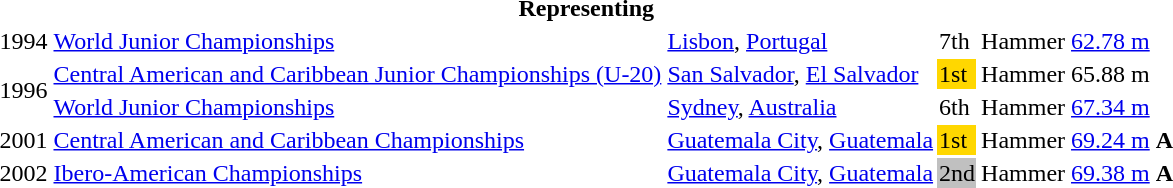<table>
<tr>
<th colspan="6">Representing </th>
</tr>
<tr>
<td>1994</td>
<td><a href='#'>World Junior Championships</a></td>
<td><a href='#'>Lisbon</a>, <a href='#'>Portugal</a></td>
<td>7th</td>
<td>Hammer</td>
<td><a href='#'>62.78 m</a></td>
</tr>
<tr>
<td rowspan = "2">1996</td>
<td><a href='#'>Central American and Caribbean Junior Championships (U-20)</a></td>
<td><a href='#'>San Salvador</a>, <a href='#'>El Salvador</a></td>
<td bgcolor=gold>1st</td>
<td>Hammer</td>
<td>65.88 m</td>
</tr>
<tr>
<td><a href='#'>World Junior Championships</a></td>
<td><a href='#'>Sydney</a>, <a href='#'>Australia</a></td>
<td>6th</td>
<td>Hammer</td>
<td><a href='#'>67.34 m</a></td>
</tr>
<tr>
<td>2001</td>
<td><a href='#'>Central American and Caribbean Championships</a></td>
<td><a href='#'>Guatemala City</a>, <a href='#'>Guatemala</a></td>
<td bgcolor=gold>1st</td>
<td>Hammer</td>
<td><a href='#'>69.24 m</a> <strong>A</strong></td>
</tr>
<tr>
<td>2002</td>
<td><a href='#'>Ibero-American Championships</a></td>
<td><a href='#'>Guatemala City</a>, <a href='#'>Guatemala</a></td>
<td bgcolor=silver>2nd</td>
<td>Hammer</td>
<td><a href='#'>69.38 m</a> <strong>A</strong></td>
</tr>
</table>
